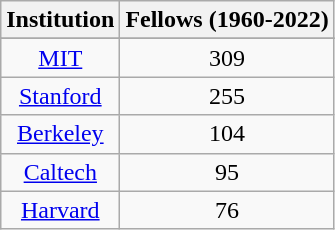<table class="wikitable sortable">
<tr>
<th>Institution</th>
<th data-sort-type="number">Fellows (1960-2022)</th>
</tr>
<tr>
</tr>
<tr>
<td align="center"><a href='#'>MIT</a></td>
<td align="center">309</td>
</tr>
<tr>
<td align="center"><a href='#'>Stanford</a></td>
<td align="center">255</td>
</tr>
<tr>
<td align="center"><a href='#'>Berkeley</a></td>
<td align="center">104</td>
</tr>
<tr>
<td align="center"><a href='#'>Caltech</a></td>
<td align="center">95</td>
</tr>
<tr>
<td align="center"><a href='#'>Harvard</a></td>
<td align="center">76</td>
</tr>
</table>
